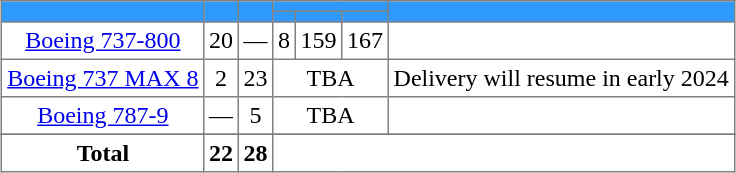<table class="toccolours" border="1" cellpadding="3" style="margin:1em auto; border-collapse:collapse;text-align:center">
<tr bgcolor=#2E9AFE>
<th rowspan="2"></th>
<th rowspan="2"></th>
<th rowspan="2"></th>
<th colspan="3"></th>
<th rowspan="2"></th>
</tr>
<tr bgcolor=#2E9AFE>
<th><abbr></abbr></th>
<th><abbr></abbr></th>
<th></th>
</tr>
<tr>
<td><a href='#'>Boeing 737-800</a></td>
<td>20</td>
<td>—</td>
<td>8</td>
<td>159</td>
<td>167</td>
<td></td>
</tr>
<tr>
<td><a href='#'>Boeing 737 MAX 8 </a></td>
<td>2</td>
<td>23</td>
<td colspan="3"><abbr>TBA</abbr></td>
<td>Delivery will resume in early 2024</td>
</tr>
<tr>
<td><a href='#'>Boeing 787-9</a></td>
<td>—</td>
<td>5</td>
<td colspan="3"><abbr>TBA</abbr></td>
<td></td>
</tr>
<tr>
</tr>
<tr>
<th>Total</th>
<th>22</th>
<th>28</th>
<th colspan="4"></th>
</tr>
</table>
